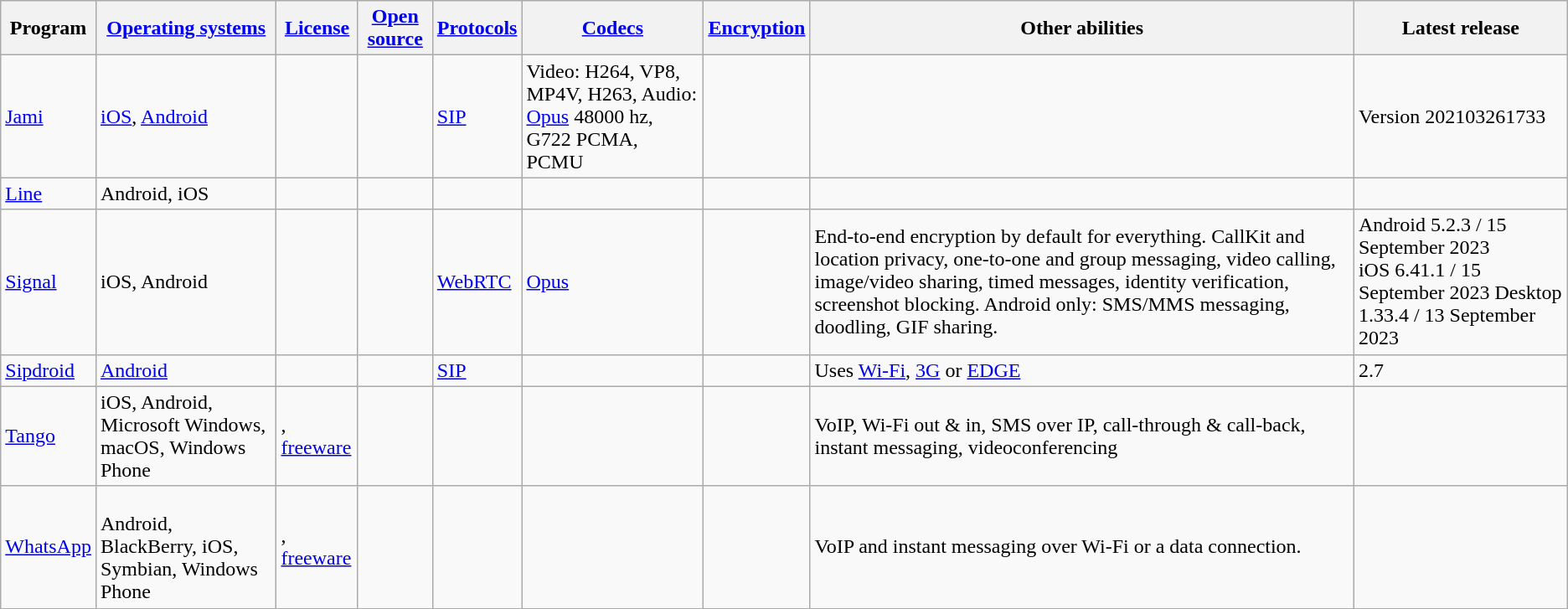<table class="wikitable sortable sort-under">
<tr>
<th>Program</th>
<th><a href='#'>Operating systems</a></th>
<th><a href='#'>License</a></th>
<th><a href='#'>Open source</a></th>
<th><a href='#'>Protocols</a></th>
<th><a href='#'>Codecs</a></th>
<th><a href='#'>Encryption</a></th>
<th>Other abilities</th>
<th>Latest release</th>
</tr>
<tr>
<td><a href='#'>Jami</a></td>
<td><a href='#'>iOS</a>, <a href='#'>Android</a></td>
<td></td>
<td></td>
<td><a href='#'>SIP</a></td>
<td>Video: H264, VP8, MP4V, H263, Audio: <a href='#'>Opus</a> 48000 hz, G722 PCMA, PCMU</td>
<td></td>
<td></td>
<td>Version 202103261733 </td>
</tr>
<tr>
<td><a href='#'>Line</a></td>
<td>Android, iOS</td>
<td></td>
<td></td>
<td></td>
<td></td>
<td></td>
<td></td>
<td></td>
</tr>
<tr>
<td><a href='#'>Signal</a></td>
<td>iOS, Android</td>
<td></td>
<td></td>
<td><a href='#'>WebRTC</a></td>
<td><a href='#'>Opus</a></td>
<td></td>
<td>End-to-end encryption by default for everything. CallKit and location privacy, one-to-one and group messaging, video calling, image/video sharing, timed messages, identity verification, screenshot blocking. Android only: SMS/MMS messaging, doodling, GIF sharing.</td>
<td>Android	5.2.3 / 15 September 2023<br>iOS	6.41.1 / 15 September 2023
Desktop	1.33.4 / 13 September 2023</td>
</tr>
<tr>
<td><a href='#'>Sipdroid</a></td>
<td><a href='#'>Android</a></td>
<td></td>
<td></td>
<td><a href='#'>SIP</a></td>
<td></td>
<td></td>
<td>Uses <a href='#'>Wi-Fi</a>, <a href='#'>3G</a> or <a href='#'>EDGE</a></td>
<td>2.7</td>
</tr>
<tr>
<td><a href='#'>Tango</a></td>
<td>iOS, Android, Microsoft Windows, macOS, Windows Phone</td>
<td>, <a href='#'>freeware</a></td>
<td></td>
<td></td>
<td></td>
<td></td>
<td>VoIP, Wi-Fi out & in, SMS over IP, call-through & call-back, instant messaging, videoconferencing</td>
<td></td>
</tr>
<tr>
<td><a href='#'>WhatsApp</a></td>
<td><br>Android, BlackBerry, iOS, Symbian, Windows Phone</td>
<td>, <a href='#'>freeware</a></td>
<td></td>
<td></td>
<td></td>
<td></td>
<td>VoIP and instant messaging over Wi-Fi or a data connection.</td>
<td></td>
</tr>
</table>
